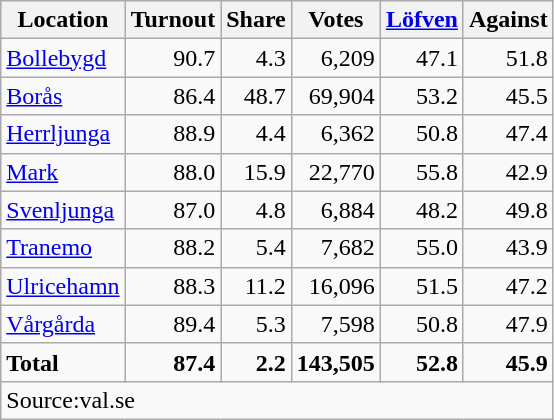<table class="wikitable sortable" style=text-align:right>
<tr>
<th>Location</th>
<th>Turnout</th>
<th>Share</th>
<th>Votes</th>
<th><a href='#'>Löfven</a></th>
<th>Against</th>
</tr>
<tr>
<td align=left><a href='#'>Bollebygd</a></td>
<td>90.7</td>
<td>4.3</td>
<td>6,209</td>
<td>47.1</td>
<td>51.8</td>
</tr>
<tr>
<td align=left><a href='#'>Borås</a></td>
<td>86.4</td>
<td>48.7</td>
<td>69,904</td>
<td>53.2</td>
<td>45.5</td>
</tr>
<tr>
<td align=left><a href='#'>Herrljunga</a></td>
<td>88.9</td>
<td>4.4</td>
<td>6,362</td>
<td>50.8</td>
<td>47.4</td>
</tr>
<tr>
<td align=left><a href='#'>Mark</a></td>
<td>88.0</td>
<td>15.9</td>
<td>22,770</td>
<td>55.8</td>
<td>42.9</td>
</tr>
<tr>
<td align=left><a href='#'>Svenljunga</a></td>
<td>87.0</td>
<td>4.8</td>
<td>6,884</td>
<td>48.2</td>
<td>49.8</td>
</tr>
<tr>
<td align=left><a href='#'>Tranemo</a></td>
<td>88.2</td>
<td>5.4</td>
<td>7,682</td>
<td>55.0</td>
<td>43.9</td>
</tr>
<tr>
<td align=left><a href='#'>Ulricehamn</a></td>
<td>88.3</td>
<td>11.2</td>
<td>16,096</td>
<td>51.5</td>
<td>47.2</td>
</tr>
<tr>
<td align=left><a href='#'>Vårgårda</a></td>
<td>89.4</td>
<td>5.3</td>
<td>7,598</td>
<td>50.8</td>
<td>47.9</td>
</tr>
<tr>
<td align=left><strong>Total</strong></td>
<td><strong>87.4</strong></td>
<td><strong>2.2</strong></td>
<td><strong>143,505</strong></td>
<td><strong>52.8</strong></td>
<td><strong>45.9</strong></td>
</tr>
<tr>
<td align=left colspan=6>Source:val.se</td>
</tr>
</table>
